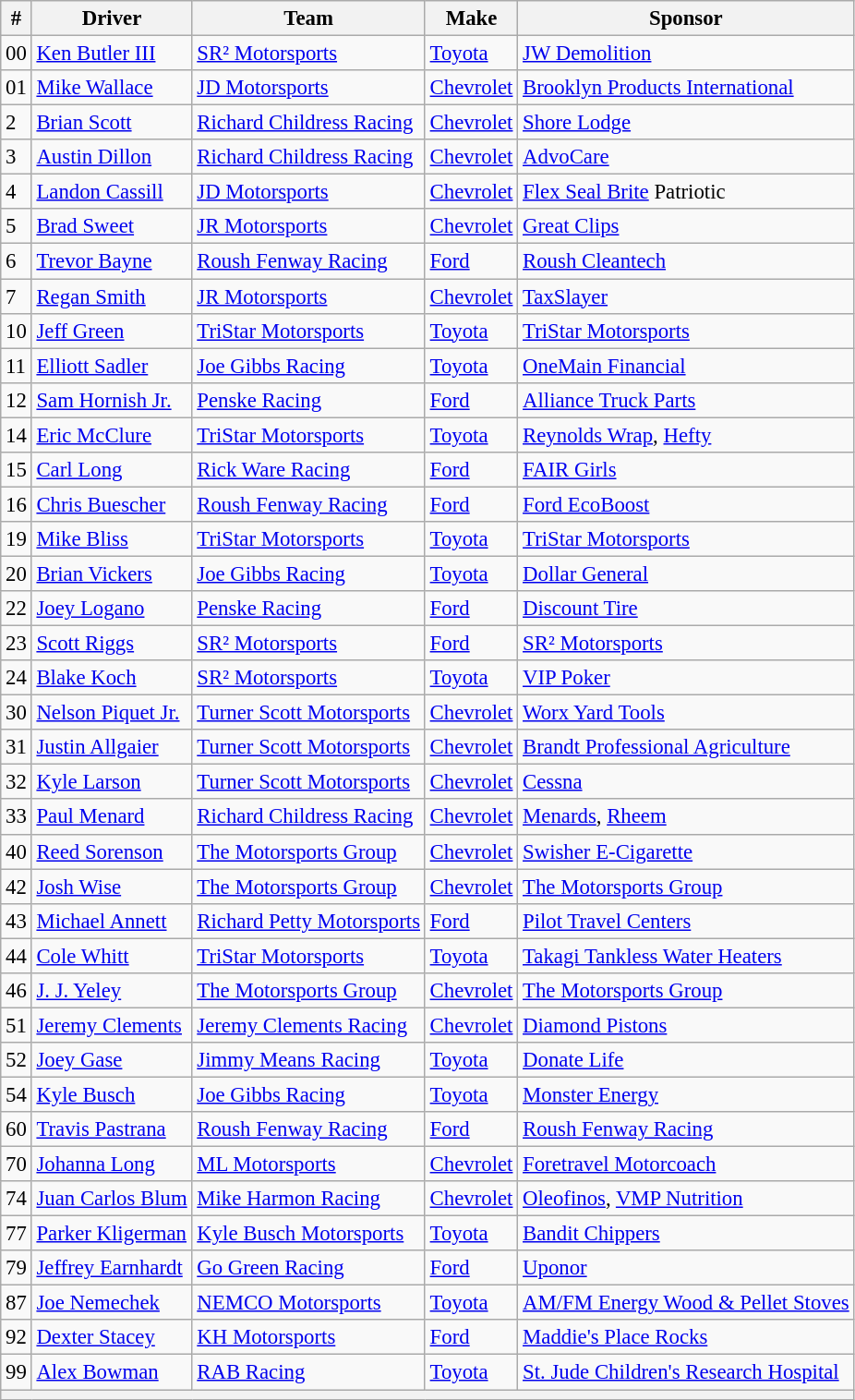<table class="wikitable" style="font-size:95%">
<tr>
<th>#</th>
<th>Driver</th>
<th>Team</th>
<th>Make</th>
<th>Sponsor</th>
</tr>
<tr>
<td>00</td>
<td><a href='#'>Ken Butler III</a></td>
<td><a href='#'>SR² Motorsports</a></td>
<td><a href='#'>Toyota</a></td>
<td><a href='#'>JW Demolition</a></td>
</tr>
<tr>
<td>01</td>
<td><a href='#'>Mike Wallace</a></td>
<td><a href='#'>JD Motorsports</a></td>
<td><a href='#'>Chevrolet</a></td>
<td><a href='#'>Brooklyn Products International</a></td>
</tr>
<tr>
<td>2</td>
<td><a href='#'>Brian Scott</a></td>
<td><a href='#'>Richard Childress Racing</a></td>
<td><a href='#'>Chevrolet</a></td>
<td><a href='#'>Shore Lodge</a></td>
</tr>
<tr>
<td>3</td>
<td><a href='#'>Austin Dillon</a></td>
<td><a href='#'>Richard Childress Racing</a></td>
<td><a href='#'>Chevrolet</a></td>
<td><a href='#'>AdvoCare</a></td>
</tr>
<tr>
<td>4</td>
<td><a href='#'>Landon Cassill</a></td>
<td><a href='#'>JD Motorsports</a></td>
<td><a href='#'>Chevrolet</a></td>
<td><a href='#'>Flex Seal Brite</a> Patriotic</td>
</tr>
<tr>
<td>5</td>
<td><a href='#'>Brad Sweet</a></td>
<td><a href='#'>JR Motorsports</a></td>
<td><a href='#'>Chevrolet</a></td>
<td><a href='#'>Great Clips</a></td>
</tr>
<tr>
<td>6</td>
<td><a href='#'>Trevor Bayne</a></td>
<td><a href='#'>Roush Fenway Racing</a></td>
<td><a href='#'>Ford</a></td>
<td><a href='#'>Roush Cleantech</a></td>
</tr>
<tr>
<td>7</td>
<td><a href='#'>Regan Smith</a></td>
<td><a href='#'>JR Motorsports</a></td>
<td><a href='#'>Chevrolet</a></td>
<td><a href='#'>TaxSlayer</a></td>
</tr>
<tr>
<td>10</td>
<td><a href='#'>Jeff Green</a></td>
<td><a href='#'>TriStar Motorsports</a></td>
<td><a href='#'>Toyota</a></td>
<td><a href='#'>TriStar Motorsports</a></td>
</tr>
<tr>
<td>11</td>
<td><a href='#'>Elliott Sadler</a></td>
<td><a href='#'>Joe Gibbs Racing</a></td>
<td><a href='#'>Toyota</a></td>
<td><a href='#'>OneMain Financial</a></td>
</tr>
<tr>
<td>12</td>
<td><a href='#'>Sam Hornish Jr.</a></td>
<td><a href='#'>Penske Racing</a></td>
<td><a href='#'>Ford</a></td>
<td><a href='#'>Alliance Truck Parts</a></td>
</tr>
<tr>
<td>14</td>
<td><a href='#'>Eric McClure</a></td>
<td><a href='#'>TriStar Motorsports</a></td>
<td><a href='#'>Toyota</a></td>
<td><a href='#'>Reynolds Wrap</a>, <a href='#'>Hefty</a></td>
</tr>
<tr>
<td>15</td>
<td><a href='#'>Carl Long</a></td>
<td><a href='#'>Rick Ware Racing</a></td>
<td><a href='#'>Ford</a></td>
<td><a href='#'>FAIR Girls</a></td>
</tr>
<tr>
<td>16</td>
<td><a href='#'>Chris Buescher</a></td>
<td><a href='#'>Roush Fenway Racing</a></td>
<td><a href='#'>Ford</a></td>
<td><a href='#'>Ford EcoBoost</a></td>
</tr>
<tr>
<td>19</td>
<td><a href='#'>Mike Bliss</a></td>
<td><a href='#'>TriStar Motorsports</a></td>
<td><a href='#'>Toyota</a></td>
<td><a href='#'>TriStar Motorsports</a></td>
</tr>
<tr>
<td>20</td>
<td><a href='#'>Brian Vickers</a></td>
<td><a href='#'>Joe Gibbs Racing</a></td>
<td><a href='#'>Toyota</a></td>
<td><a href='#'>Dollar General</a></td>
</tr>
<tr>
<td>22</td>
<td><a href='#'>Joey Logano</a></td>
<td><a href='#'>Penske Racing</a></td>
<td><a href='#'>Ford</a></td>
<td><a href='#'>Discount Tire</a></td>
</tr>
<tr>
<td>23</td>
<td><a href='#'>Scott Riggs</a></td>
<td><a href='#'>SR² Motorsports</a></td>
<td><a href='#'>Ford</a></td>
<td><a href='#'>SR² Motorsports</a></td>
</tr>
<tr>
<td>24</td>
<td><a href='#'>Blake Koch</a></td>
<td><a href='#'>SR² Motorsports</a></td>
<td><a href='#'>Toyota</a></td>
<td><a href='#'>VIP Poker</a></td>
</tr>
<tr>
<td>30</td>
<td><a href='#'>Nelson Piquet Jr.</a></td>
<td><a href='#'>Turner Scott Motorsports</a></td>
<td><a href='#'>Chevrolet</a></td>
<td><a href='#'>Worx Yard Tools</a></td>
</tr>
<tr>
<td>31</td>
<td><a href='#'>Justin Allgaier</a></td>
<td><a href='#'>Turner Scott Motorsports</a></td>
<td><a href='#'>Chevrolet</a></td>
<td><a href='#'>Brandt Professional Agriculture</a></td>
</tr>
<tr>
<td>32</td>
<td><a href='#'>Kyle Larson</a></td>
<td><a href='#'>Turner Scott Motorsports</a></td>
<td><a href='#'>Chevrolet</a></td>
<td><a href='#'>Cessna</a></td>
</tr>
<tr>
<td>33</td>
<td><a href='#'>Paul Menard</a></td>
<td><a href='#'>Richard Childress Racing</a></td>
<td><a href='#'>Chevrolet</a></td>
<td><a href='#'>Menards</a>, <a href='#'>Rheem</a></td>
</tr>
<tr>
<td>40</td>
<td><a href='#'>Reed Sorenson</a></td>
<td><a href='#'>The Motorsports Group</a></td>
<td><a href='#'>Chevrolet</a></td>
<td><a href='#'>Swisher E-Cigarette</a></td>
</tr>
<tr>
<td>42</td>
<td><a href='#'>Josh Wise</a></td>
<td><a href='#'>The Motorsports Group</a></td>
<td><a href='#'>Chevrolet</a></td>
<td><a href='#'>The Motorsports Group</a></td>
</tr>
<tr>
<td>43</td>
<td><a href='#'>Michael Annett</a></td>
<td><a href='#'>Richard Petty Motorsports</a></td>
<td><a href='#'>Ford</a></td>
<td><a href='#'>Pilot Travel Centers</a></td>
</tr>
<tr>
<td>44</td>
<td><a href='#'>Cole Whitt</a></td>
<td><a href='#'>TriStar Motorsports</a></td>
<td><a href='#'>Toyota</a></td>
<td><a href='#'>Takagi Tankless Water Heaters</a></td>
</tr>
<tr>
<td>46</td>
<td><a href='#'>J. J. Yeley</a></td>
<td><a href='#'>The Motorsports Group</a></td>
<td><a href='#'>Chevrolet</a></td>
<td><a href='#'>The Motorsports Group</a></td>
</tr>
<tr>
<td>51</td>
<td><a href='#'>Jeremy Clements</a></td>
<td><a href='#'>Jeremy Clements Racing</a></td>
<td><a href='#'>Chevrolet</a></td>
<td><a href='#'>Diamond Pistons</a></td>
</tr>
<tr>
<td>52</td>
<td><a href='#'>Joey Gase</a></td>
<td><a href='#'>Jimmy Means Racing</a></td>
<td><a href='#'>Toyota</a></td>
<td><a href='#'>Donate Life</a></td>
</tr>
<tr>
<td>54</td>
<td><a href='#'>Kyle Busch</a></td>
<td><a href='#'>Joe Gibbs Racing</a></td>
<td><a href='#'>Toyota</a></td>
<td><a href='#'>Monster Energy</a></td>
</tr>
<tr>
<td>60</td>
<td><a href='#'>Travis Pastrana</a></td>
<td><a href='#'>Roush Fenway Racing</a></td>
<td><a href='#'>Ford</a></td>
<td><a href='#'>Roush Fenway Racing</a></td>
</tr>
<tr>
<td>70</td>
<td><a href='#'>Johanna Long</a></td>
<td><a href='#'>ML Motorsports</a></td>
<td><a href='#'>Chevrolet</a></td>
<td><a href='#'>Foretravel Motorcoach</a></td>
</tr>
<tr>
<td>74</td>
<td><a href='#'>Juan Carlos Blum</a></td>
<td><a href='#'>Mike Harmon Racing</a></td>
<td><a href='#'>Chevrolet</a></td>
<td><a href='#'>Oleofinos</a>, <a href='#'>VMP Nutrition</a></td>
</tr>
<tr>
<td>77</td>
<td><a href='#'>Parker Kligerman</a></td>
<td><a href='#'>Kyle Busch Motorsports</a></td>
<td><a href='#'>Toyota</a></td>
<td><a href='#'>Bandit Chippers</a></td>
</tr>
<tr>
<td>79</td>
<td><a href='#'>Jeffrey Earnhardt</a></td>
<td><a href='#'>Go Green Racing</a></td>
<td><a href='#'>Ford</a></td>
<td><a href='#'>Uponor</a></td>
</tr>
<tr>
<td>87</td>
<td><a href='#'>Joe Nemechek</a></td>
<td><a href='#'>NEMCO Motorsports</a></td>
<td><a href='#'>Toyota</a></td>
<td><a href='#'>AM/FM Energy Wood & Pellet Stoves</a></td>
</tr>
<tr>
<td>92</td>
<td><a href='#'>Dexter Stacey</a></td>
<td><a href='#'>KH Motorsports</a></td>
<td><a href='#'>Ford</a></td>
<td><a href='#'>Maddie's Place Rocks</a></td>
</tr>
<tr>
<td>99</td>
<td><a href='#'>Alex Bowman</a></td>
<td><a href='#'>RAB Racing</a></td>
<td><a href='#'>Toyota</a></td>
<td><a href='#'>St. Jude Children's Research Hospital</a></td>
</tr>
<tr>
<th colspan="5"></th>
</tr>
</table>
